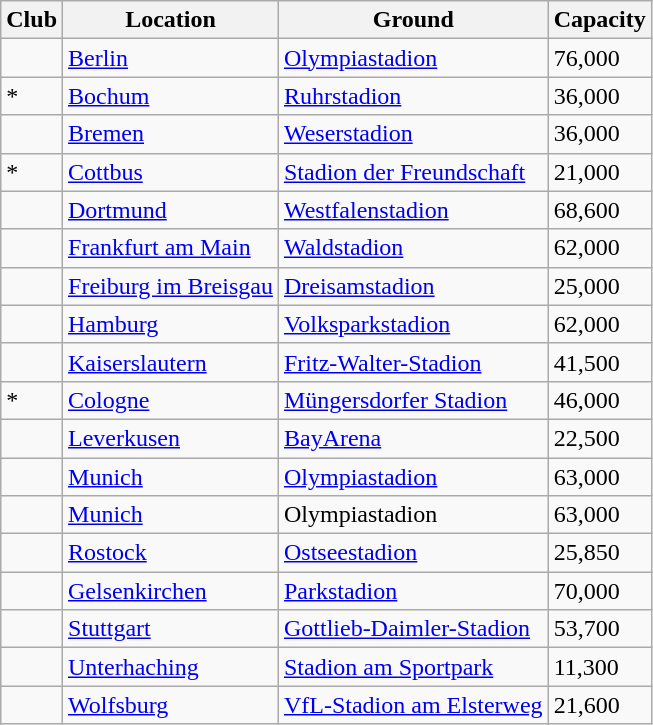<table class="wikitable sortable">
<tr>
<th>Club</th>
<th>Location</th>
<th>Ground</th>
<th>Capacity</th>
</tr>
<tr>
<td></td>
<td><a href='#'>Berlin</a></td>
<td><a href='#'>Olympiastadion</a></td>
<td>76,000</td>
</tr>
<tr>
<td>*</td>
<td><a href='#'>Bochum</a></td>
<td><a href='#'>Ruhrstadion</a></td>
<td>36,000</td>
</tr>
<tr>
<td></td>
<td><a href='#'>Bremen</a></td>
<td><a href='#'>Weserstadion</a></td>
<td>36,000</td>
</tr>
<tr>
<td>*</td>
<td><a href='#'>Cottbus</a></td>
<td><a href='#'>Stadion der Freundschaft</a></td>
<td>21,000</td>
</tr>
<tr>
<td></td>
<td><a href='#'>Dortmund</a></td>
<td><a href='#'>Westfalenstadion</a></td>
<td>68,600</td>
</tr>
<tr>
<td></td>
<td><a href='#'>Frankfurt am Main</a></td>
<td><a href='#'>Waldstadion</a></td>
<td>62,000</td>
</tr>
<tr>
<td></td>
<td><a href='#'>Freiburg im Breisgau</a></td>
<td><a href='#'>Dreisamstadion</a></td>
<td>25,000</td>
</tr>
<tr>
<td></td>
<td><a href='#'>Hamburg</a></td>
<td><a href='#'>Volksparkstadion</a></td>
<td>62,000</td>
</tr>
<tr>
<td></td>
<td><a href='#'>Kaiserslautern</a></td>
<td><a href='#'>Fritz-Walter-Stadion</a></td>
<td>41,500</td>
</tr>
<tr>
<td>*</td>
<td><a href='#'>Cologne</a></td>
<td><a href='#'>Müngersdorfer Stadion</a></td>
<td>46,000</td>
</tr>
<tr>
<td></td>
<td><a href='#'>Leverkusen</a></td>
<td><a href='#'>BayArena</a></td>
<td>22,500</td>
</tr>
<tr>
<td></td>
<td><a href='#'>Munich</a></td>
<td><a href='#'>Olympiastadion</a></td>
<td>63,000</td>
</tr>
<tr>
<td></td>
<td><a href='#'>Munich</a></td>
<td>Olympiastadion</td>
<td>63,000</td>
</tr>
<tr>
<td></td>
<td><a href='#'>Rostock</a></td>
<td><a href='#'>Ostseestadion</a></td>
<td>25,850</td>
</tr>
<tr>
<td></td>
<td><a href='#'>Gelsenkirchen</a></td>
<td><a href='#'>Parkstadion</a></td>
<td>70,000</td>
</tr>
<tr>
<td></td>
<td><a href='#'>Stuttgart</a></td>
<td><a href='#'>Gottlieb-Daimler-Stadion</a></td>
<td>53,700</td>
</tr>
<tr>
<td></td>
<td><a href='#'>Unterhaching</a></td>
<td><a href='#'>Stadion am Sportpark</a></td>
<td>11,300</td>
</tr>
<tr>
<td></td>
<td><a href='#'>Wolfsburg</a></td>
<td><a href='#'>VfL-Stadion am Elsterweg</a></td>
<td>21,600</td>
</tr>
</table>
